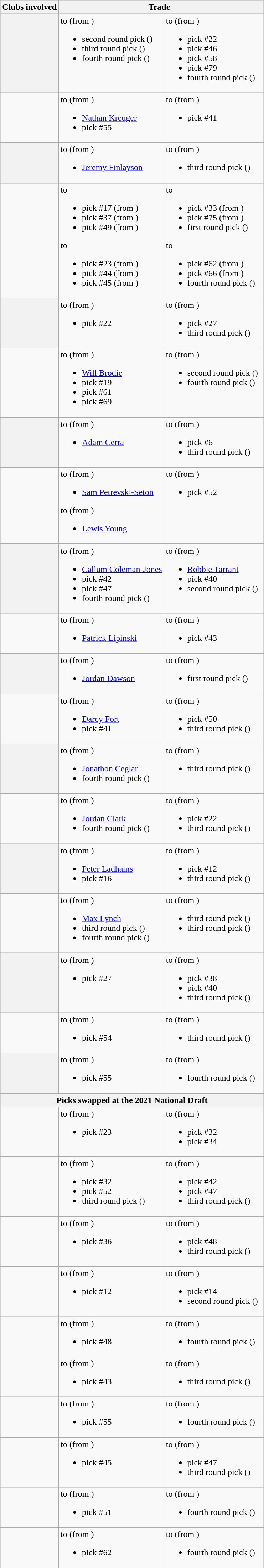<table class="wikitable plainrowheaders">
<tr>
<th>Clubs involved</th>
<th colspan="2">Trade</th>
<th></th>
</tr>
<tr>
<th scope="row"><br></th>
<td valign=top>to  (from )<br><ul><li> second round pick ()</li><li> third round pick ()</li><li> fourth round pick ()</li></ul></td>
<td valign=top>to  (from )<br><ul><li>pick #22</li><li>pick #46</li><li>pick #58</li><li>pick #79</li><li> fourth round pick ()</li></ul></td>
<td align=center></td>
</tr>
<tr>
<td><br></td>
<td valign=top>to  (from )<br><ul><li><a href='#'>Nathan Kreuger</a></li><li>pick #55</li></ul></td>
<td valign=top>to  (from )<br><ul><li>pick #41</li></ul></td>
<td align=center></td>
</tr>
<tr>
<th scope="row"><br></th>
<td valign=top>to  (from )<br><ul><li><a href='#'>Jeremy Finlayson</a></li></ul></td>
<td valign=top>to  (from )<br><ul><li> third round pick ()</li></ul></td>
<td align=center></td>
</tr>
<tr>
<td><br><br><br></td>
<td valign=top>to <br><ul><li>pick #17 (from )</li><li>pick #37 (from )</li><li>pick #49 (from )</li></ul>to <ul><li>pick #23 (from )</li><li>pick #44 (from )</li><li>pick #45 (from )</li></ul></td>
<td valign=top>to <br><ul><li>pick #33 (from )</li><li>pick #75 (from )</li><li> first round pick ()</li></ul>to <ul><li>pick #62 (from )</li><li>pick #66 (from )</li><li> fourth round pick ()</li></ul></td>
<td align=center></td>
</tr>
<tr>
<th scope="row"><br></th>
<td valign=top>to  (from )<br><ul><li>pick #22</li></ul></td>
<td valign=top>to  (from )<br><ul><li>pick #27</li><li> third round pick ()</li></ul></td>
<td align=center></td>
</tr>
<tr>
<td><br></td>
<td valign=top>to  (from )<br><ul><li><a href='#'>Will Brodie</a></li><li>pick #19</li><li>pick #61</li><li>pick #69</li></ul></td>
<td valign=top>to  (from )<br><ul><li> second round pick ()</li><li> fourth round pick ()</li></ul></td>
<td align=center></td>
</tr>
<tr>
<th scope="row"><br></th>
<td valign=top>to  (from )<br><ul><li><a href='#'>Adam Cerra</a></li></ul></td>
<td valign=top>to  (from )<br><ul><li>pick #6</li><li> third round pick ()</li></ul></td>
<td align=center></td>
</tr>
<tr>
<td><br><br></td>
<td valign=top>to  (from )<br><ul><li><a href='#'>Sam Petrevski-Seton</a></li></ul>to  (from )<ul><li><a href='#'>Lewis Young</a></li></ul></td>
<td valign=top>to  (from )<br><ul><li>pick #52</li></ul></td>
<td align=center></td>
</tr>
<tr>
<th scope="row"><br></th>
<td valign=top>to  (from )<br><ul><li><a href='#'>Callum Coleman-Jones</a></li><li>pick #42</li><li>pick #47</li><li> fourth round pick ()</li></ul></td>
<td valign=top>to  (from )<br><ul><li><a href='#'>Robbie Tarrant</a></li><li>pick #40</li><li> second round pick ()</li></ul></td>
<td align=center></td>
</tr>
<tr>
<td><br></td>
<td valign=top>to  (from )<br><ul><li><a href='#'>Patrick Lipinski</a></li></ul></td>
<td valign=top>to  (from )<br><ul><li>pick #43</li></ul></td>
<td align=center></td>
</tr>
<tr>
<th scope="row"><br></th>
<td valign=top>to  (from )<br><ul><li><a href='#'>Jordan Dawson</a></li></ul></td>
<td valign=top>to  (from )<br><ul><li> first round pick ()</li></ul></td>
<td align=center></td>
</tr>
<tr>
<td><br></td>
<td valign=top>to  (from )<br><ul><li><a href='#'>Darcy Fort</a></li><li>pick #41</li></ul></td>
<td valign=top>to  (from )<br><ul><li>pick #50</li><li> third round pick ()</li></ul></td>
<td align=center></td>
</tr>
<tr>
<th scope="row"><br></th>
<td valign=top>to  (from )<br><ul><li><a href='#'>Jonathon Ceglar</a></li><li> fourth round pick ()</li></ul></td>
<td valign=top>to  (from )<br><ul><li> third round pick ()</li></ul></td>
<td align=center></td>
</tr>
<tr>
<td><br></td>
<td valign=top>to  (from )<br><ul><li><a href='#'>Jordan Clark</a></li><li> fourth round pick ()</li></ul></td>
<td valign=top>to  (from )<br><ul><li>pick #22</li><li> third round pick ()</li></ul></td>
<td align=center></td>
</tr>
<tr>
<th scope="row"><br></th>
<td valign=top>to  (from )<br><ul><li><a href='#'>Peter Ladhams</a></li><li>pick #16</li></ul></td>
<td valign=top>to  (from )<br><ul><li>pick #12</li><li> third round pick ()</li></ul></td>
<td align=center></td>
</tr>
<tr>
<td><br></td>
<td valign=top>to  (from )<br><ul><li><a href='#'>Max Lynch</a></li><li> third round pick ()</li><li> fourth round pick ()</li></ul></td>
<td valign=top>to  (from )<br><ul><li> third round pick ()</li><li> third round pick ()</li></ul></td>
<td align=center></td>
</tr>
<tr>
<th scope="row"><br></th>
<td valign=top>to  (from )<br><ul><li>pick #27</li></ul></td>
<td valign=top>to  (from )<br><ul><li>pick #38</li><li>pick #40</li><li> third round pick ()</li></ul></td>
<td align=center></td>
</tr>
<tr>
<td><br></td>
<td valign=top>to  (from )<br><ul><li>pick #54</li></ul></td>
<td valign=top>to  (from )<br><ul><li> third round pick ()</li></ul></td>
<td align=center></td>
</tr>
<tr>
<th scope="row"><br></th>
<td valign=top>to  (from )<br><ul><li>pick #55</li></ul></td>
<td valign=top>to  (from )<br><ul><li> fourth round pick ()</li></ul></td>
<td align=center></td>
</tr>
<tr>
<th colspan="4">Picks swapped at the 2021 National Draft</th>
</tr>
<tr>
<td><br></td>
<td valign=top>to  (from )<br><ul><li>pick #23</li></ul></td>
<td valign=top>to  (from )<br><ul><li>pick #32</li><li>pick #34</li></ul></td>
<td align=center></td>
</tr>
<tr>
<td><br></td>
<td valign=top>to  (from )<br><ul><li>pick #32</li><li>pick #52</li><li> third round pick ()</li></ul></td>
<td valign=top>to  (from )<br><ul><li>pick #42</li><li>pick #47</li><li> third round pick ()</li></ul></td>
<td align=center></td>
</tr>
<tr>
<td><br></td>
<td valign=top>to  (from )<br><ul><li>pick #36</li></ul></td>
<td valign=top>to  (from )<br><ul><li>pick #48</li><li> third round pick ()</li></ul></td>
<td align=center></td>
</tr>
<tr>
<td><br></td>
<td valign=top>to  (from )<br><ul><li>pick #12</li></ul></td>
<td valign=top>to  (from )<br><ul><li>pick #14</li><li> second round pick ()</li></ul></td>
<td align=center></td>
</tr>
<tr>
<td><br></td>
<td valign=top>to  (from )<br><ul><li>pick #48</li></ul></td>
<td valign=top>to  (from )<br><ul><li> fourth round pick ()</li></ul></td>
<td align=center></td>
</tr>
<tr>
<td><br></td>
<td valign=top>to  (from )<br><ul><li>pick #43</li></ul></td>
<td valign=top>to  (from )<br><ul><li> third round pick ()</li></ul></td>
<td align=center></td>
</tr>
<tr>
<td><br></td>
<td valign=top>to  (from )<br><ul><li>pick #55</li></ul></td>
<td valign=top>to  (from )<br><ul><li> fourth round pick ()</li></ul></td>
<td align=center></td>
</tr>
<tr>
<td><br></td>
<td valign=top>to  (from )<br><ul><li>pick #45</li></ul></td>
<td valign=top>to  (from )<br><ul><li>pick #47</li><li> third round pick ()</li></ul></td>
<td align=center></td>
</tr>
<tr>
<td><br></td>
<td valign=top>to  (from )<br><ul><li>pick #51</li></ul></td>
<td valign=top>to  (from )<br><ul><li> fourth round pick ()</li></ul></td>
<td align=center></td>
</tr>
<tr>
<td><br></td>
<td valign=top>to  (from )<br><ul><li>pick #62</li></ul></td>
<td valign=top>to  (from )<br><ul><li> fourth round pick ()</li></ul></td>
<td align=center></td>
</tr>
</table>
